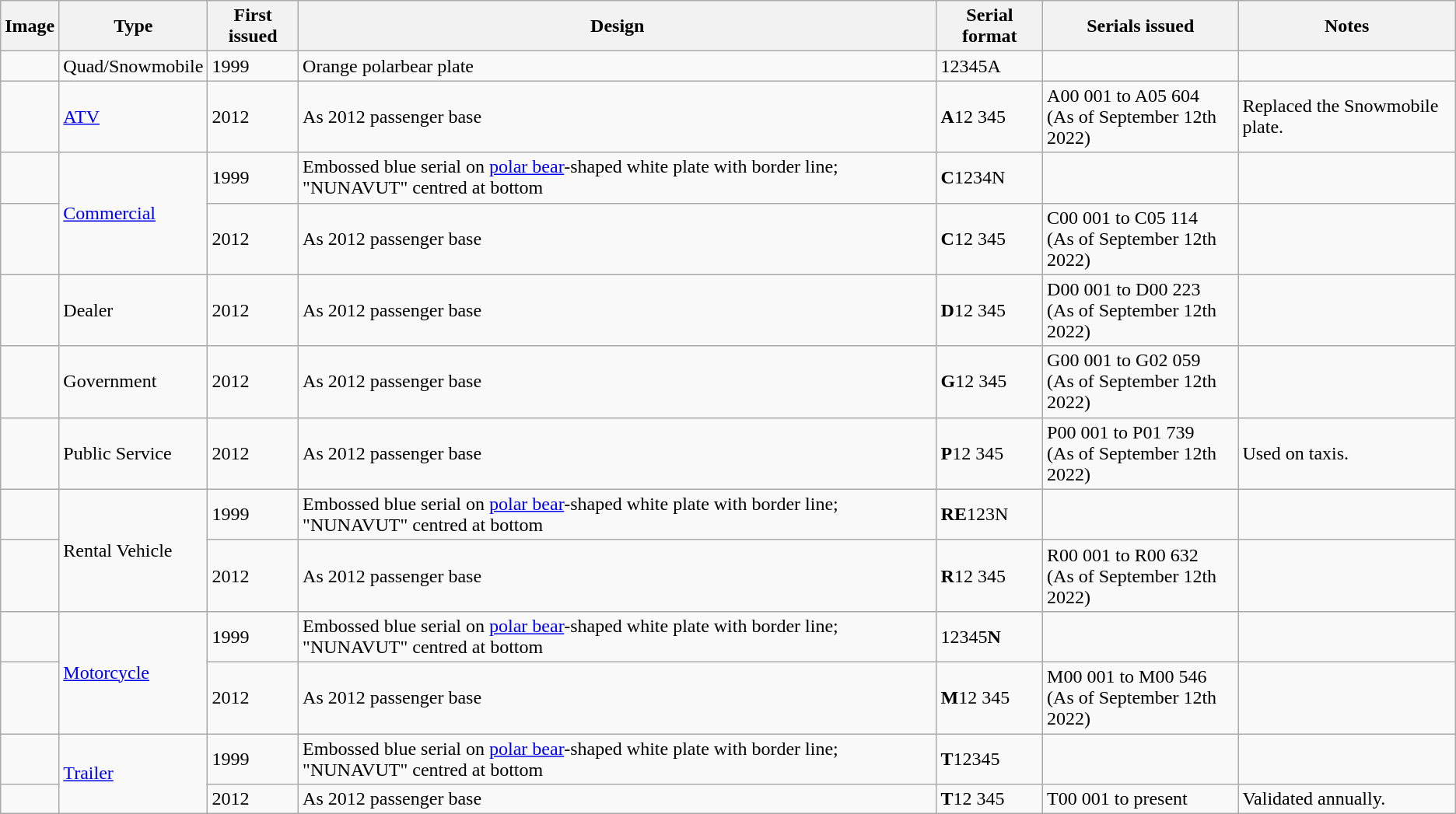<table class="wikitable">
<tr>
<th>Image</th>
<th>Type</th>
<th>First issued</th>
<th>Design</th>
<th>Serial format</th>
<th>Serials issued</th>
<th>Notes</th>
</tr>
<tr>
<td></td>
<td>Quad/Snowmobile</td>
<td>1999</td>
<td>Orange polarbear plate</td>
<td>12345A</td>
<td></td>
<td></td>
</tr>
<tr>
<td></td>
<td><a href='#'>ATV</a></td>
<td>2012</td>
<td>As 2012 passenger base</td>
<td><strong>A</strong>12 345</td>
<td>A00 001 to A05 604<br>(As of September 12th 2022)</td>
<td>Replaced the Snowmobile plate.</td>
</tr>
<tr>
<td></td>
<td rowspan="2"><a href='#'>Commercial</a></td>
<td>1999</td>
<td>Embossed blue serial on <a href='#'>polar bear</a>-shaped white plate with border line; "NUNAVUT" centred at bottom</td>
<td><strong>C</strong>1234N</td>
<td></td>
<td></td>
</tr>
<tr>
<td></td>
<td>2012</td>
<td>As 2012 passenger base</td>
<td><strong>C</strong>12 345</td>
<td>C00 001 to C05 114<br>(As of September 12th 2022)</td>
<td></td>
</tr>
<tr>
<td></td>
<td>Dealer</td>
<td>2012</td>
<td>As 2012 passenger base</td>
<td><strong>D</strong>12 345</td>
<td>D00 001 to D00 223<br>(As of September 12th 2022)</td>
<td></td>
</tr>
<tr>
<td></td>
<td>Government</td>
<td>2012</td>
<td>As 2012 passenger base</td>
<td><strong>G</strong>12 345</td>
<td>G00 001 to G02 059<br>(As of September 12th 2022)</td>
<td></td>
</tr>
<tr>
<td></td>
<td>Public Service</td>
<td>2012</td>
<td>As 2012 passenger base</td>
<td><strong>P</strong>12 345</td>
<td>P00 001 to P01 739<br>(As of September 12th 2022)</td>
<td>Used on taxis.</td>
</tr>
<tr>
<td></td>
<td rowspan="2">Rental Vehicle</td>
<td>1999</td>
<td>Embossed blue serial on <a href='#'>polar bear</a>-shaped white plate with border line; "NUNAVUT" centred at bottom</td>
<td><strong>RE</strong>123N</td>
<td></td>
<td></td>
</tr>
<tr>
<td></td>
<td>2012</td>
<td>As 2012 passenger base</td>
<td><strong>R</strong>12 345</td>
<td>R00 001 to R00 632<br>(As of September 12th 2022)</td>
<td></td>
</tr>
<tr>
<td></td>
<td rowspan="2"><a href='#'>Motorcycle</a></td>
<td>1999</td>
<td>Embossed blue serial on <a href='#'>polar bear</a>-shaped white plate with border line; "NUNAVUT" centred at bottom</td>
<td>12345<strong>N</strong></td>
<td></td>
<td></td>
</tr>
<tr>
<td></td>
<td>2012</td>
<td>As 2012 passenger base</td>
<td><strong>M</strong>12 345</td>
<td>M00 001 to M00 546<br>(As of September 12th 2022)</td>
<td></td>
</tr>
<tr>
<td></td>
<td rowspan="2"><a href='#'>Trailer</a></td>
<td>1999</td>
<td>Embossed blue serial on <a href='#'>polar bear</a>-shaped white plate with border line; "NUNAVUT" centred at bottom</td>
<td><strong>T</strong>12345</td>
<td></td>
<td></td>
</tr>
<tr>
<td></td>
<td>2012</td>
<td>As 2012 passenger base</td>
<td><strong>T</strong>12 345</td>
<td>T00 001 to present</td>
<td>Validated annually.</td>
</tr>
</table>
